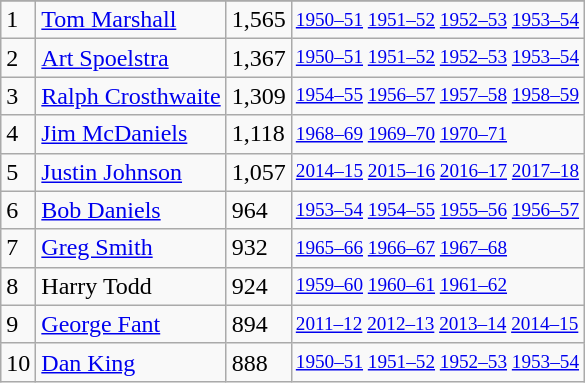<table class="wikitable">
<tr>
</tr>
<tr>
<td>1</td>
<td><a href='#'>Tom Marshall</a></td>
<td>1,565</td>
<td style="font-size:80%;"><a href='#'>1950–51</a> <a href='#'>1951–52</a> <a href='#'>1952–53</a> <a href='#'>1953–54</a></td>
</tr>
<tr>
<td>2</td>
<td><a href='#'>Art Spoelstra</a></td>
<td>1,367</td>
<td style="font-size:80%;"><a href='#'>1950–51</a> <a href='#'>1951–52</a> <a href='#'>1952–53</a> <a href='#'>1953–54</a></td>
</tr>
<tr>
<td>3</td>
<td><a href='#'>Ralph Crosthwaite</a></td>
<td>1,309</td>
<td style="font-size:80%;"><a href='#'>1954–55</a> <a href='#'>1956–57</a> <a href='#'>1957–58</a> <a href='#'>1958–59</a></td>
</tr>
<tr>
<td>4</td>
<td><a href='#'>Jim McDaniels</a></td>
<td>1,118</td>
<td style="font-size:80%;"><a href='#'>1968–69</a> <a href='#'>1969–70</a> <a href='#'>1970–71</a></td>
</tr>
<tr>
<td>5</td>
<td><a href='#'>Justin Johnson</a></td>
<td>1,057</td>
<td style="font-size:80%;"><a href='#'>2014–15</a> <a href='#'>2015–16</a> <a href='#'>2016–17</a> <a href='#'>2017–18</a></td>
</tr>
<tr>
<td>6</td>
<td><a href='#'>Bob Daniels</a></td>
<td>964</td>
<td style="font-size:80%;"><a href='#'>1953–54</a> <a href='#'>1954–55</a> <a href='#'>1955–56</a> <a href='#'>1956–57</a></td>
</tr>
<tr>
<td>7</td>
<td><a href='#'>Greg Smith</a></td>
<td>932</td>
<td style="font-size:80%;"><a href='#'>1965–66</a> <a href='#'>1966–67</a> <a href='#'>1967–68</a></td>
</tr>
<tr>
<td>8</td>
<td>Harry Todd</td>
<td>924</td>
<td style="font-size:80%;"><a href='#'>1959–60</a> <a href='#'>1960–61</a> <a href='#'>1961–62</a></td>
</tr>
<tr>
<td>9</td>
<td><a href='#'>George Fant</a></td>
<td>894</td>
<td style="font-size:80%;"><a href='#'>2011–12</a> <a href='#'>2012–13</a> <a href='#'>2013–14</a> <a href='#'>2014–15</a></td>
</tr>
<tr>
<td>10</td>
<td><a href='#'>Dan King</a></td>
<td>888</td>
<td style="font-size:80%;"><a href='#'>1950–51</a> <a href='#'>1951–52</a> <a href='#'>1952–53</a> <a href='#'>1953–54</a></td>
</tr>
</table>
